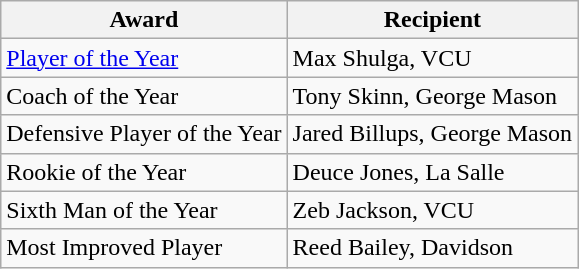<table class="wikitable">
<tr>
<th>Award</th>
<th>Recipient</th>
</tr>
<tr>
<td><a href='#'>Player of the Year</a></td>
<td>Max Shulga, VCU</td>
</tr>
<tr>
<td>Coach of the Year</td>
<td>Tony Skinn, George Mason</td>
</tr>
<tr>
<td>Defensive Player of the Year</td>
<td>Jared Billups, George Mason</td>
</tr>
<tr>
<td>Rookie of the Year</td>
<td>Deuce Jones, La Salle</td>
</tr>
<tr>
<td>Sixth Man of the Year</td>
<td>Zeb Jackson, VCU</td>
</tr>
<tr>
<td>Most Improved Player</td>
<td>Reed Bailey, Davidson</td>
</tr>
</table>
